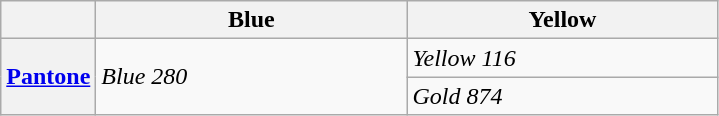<table class="wikitable">
<tr>
<th></th>
<th style="background:#blue" width="200px">Blue</th>
<th style="background:#yellow" width="200px">Yellow</th>
</tr>
<tr>
<td style="background:#F2F2F2; text-align:right" rowspan=2><strong><a href='#'>Pantone</a></strong></td>
<td rowspan=2><em>Blue 280</em></td>
<td><em>Yellow 116</em></td>
</tr>
<tr>
<td><em>Gold 874</em></td>
</tr>
</table>
